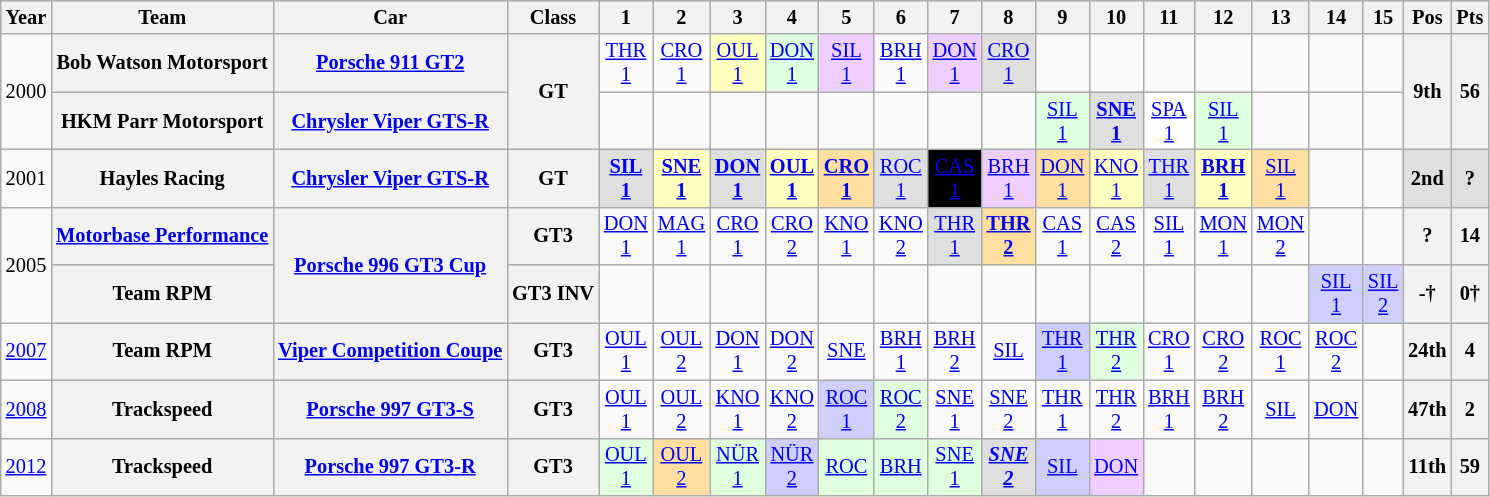<table class="wikitable" style="text-align:center; font-size:85%">
<tr>
<th>Year</th>
<th>Team</th>
<th>Car</th>
<th>Class</th>
<th>1</th>
<th>2</th>
<th>3</th>
<th>4</th>
<th>5</th>
<th>6</th>
<th>7</th>
<th>8</th>
<th>9</th>
<th>10</th>
<th>11</th>
<th>12</th>
<th>13</th>
<th>14</th>
<th>15</th>
<th>Pos</th>
<th>Pts</th>
</tr>
<tr>
<td rowspan=2>2000</td>
<th nowrap>Bob Watson Motorsport</th>
<th nowrap><a href='#'>Porsche 911 GT2</a></th>
<th rowspan=2>GT</th>
<td style="background:#;"><a href='#'>THR<br>1</a></td>
<td style="background:#;"><a href='#'>CRO<br>1</a></td>
<td style="background:#FFFFBF;"><a href='#'>OUL<br>1</a><br></td>
<td style="background:#DFFFDF;"><a href='#'>DON<br>1</a><br></td>
<td style="background:#EFCFFF;"><a href='#'>SIL<br>1</a><br></td>
<td style="background:#;"><a href='#'>BRH<br>1</a><br></td>
<td style="background:#EFCFFF;"><a href='#'>DON<br>1</a><br></td>
<td style="background:#DFDFDF;"><a href='#'>CRO<br>1</a><br></td>
<td></td>
<td></td>
<td></td>
<td></td>
<td></td>
<td></td>
<td></td>
<th rowspan=2>9th</th>
<th rowspan=2>56</th>
</tr>
<tr>
<th nowrap>HKM Parr Motorsport</th>
<th nowrap><a href='#'>Chrysler Viper GTS-R</a></th>
<td></td>
<td></td>
<td></td>
<td></td>
<td></td>
<td></td>
<td></td>
<td></td>
<td style="background:#DFFFDF;"><a href='#'>SIL<br>1</a><br></td>
<td style="background:#DFDFDF;"><strong><a href='#'>SNE<br>1</a></strong><br></td>
<td style="background:#FFFFFF;"><a href='#'>SPA<br>1</a><br></td>
<td style="background:#DFFFDF;"><a href='#'>SIL<br>1</a><br></td>
<td></td>
<td></td>
<td></td>
</tr>
<tr>
<td>2001</td>
<th nowrap>Hayles Racing</th>
<th nowrap><a href='#'>Chrysler Viper GTS-R</a></th>
<th>GT</th>
<td style="background:#DFDFDF;"><strong><a href='#'>SIL<br>1</a></strong><br></td>
<td style="background:#FFFFBF;"><strong><a href='#'>SNE<br>1</a></strong><br></td>
<td style="background:#DFDFDF;"><strong><a href='#'>DON<br>1</a></strong><br></td>
<td style="background:#FFFFBF;"><strong><a href='#'>OUL<br>1</a></strong><br></td>
<td style="background:#FFDF9F;"><strong><a href='#'>CRO<br>1</a></strong><br></td>
<td style="background:#DFDFDF;"><a href='#'>ROC<br>1</a><br></td>
<td style="background-color:#000000; color:white"><a href='#'>CAS<br>1</a><br></td>
<td style="background:#EFCFFF;"><a href='#'>BRH<br>1</a><br></td>
<td style="background:#FFDF9F;"><a href='#'>DON<br>1</a><br></td>
<td style="background:#FFFFBF;"><a href='#'>KNO<br>1</a><br></td>
<td style="background:#DFDFDF;"><a href='#'>THR<br>1</a><br></td>
<td style="background:#FFFFBF;"><strong><a href='#'>BRH<br>1</a></strong><br></td>
<td style="background:#FFDF9F;"><a href='#'>SIL<br>1</a><br></td>
<td></td>
<td></td>
<th style="background:#DFDFDF;">2nd</th>
<th style="background:#DFDFDF;">?</th>
</tr>
<tr>
<td rowspan=2>2005</td>
<th nowrap><a href='#'>Motorbase Performance</a></th>
<th rowspan=2 nowrap><a href='#'>Porsche 996 GT3 Cup</a></th>
<th>GT3</th>
<td style="background:#;"><a href='#'>DON<br>1</a><br></td>
<td style="background:#;"><a href='#'>MAG<br>1</a><br></td>
<td style="background:#;"><a href='#'>CRO<br>1</a><br></td>
<td style="background:#;"><a href='#'>CRO<br>2</a><br></td>
<td style="background:#;"><a href='#'>KNO<br>1</a><br></td>
<td style="background:#;"><a href='#'>KNO<br>2</a><br></td>
<td style="background:#DFDFDF;"><a href='#'>THR<br>1</a><br></td>
<td style="background:#FFDF9F;"><strong><a href='#'>THR<br>2</a></strong><br></td>
<td style="background:#;"><a href='#'>CAS<br>1</a><br></td>
<td style="background:#;"><a href='#'>CAS<br>2</a><br></td>
<td style="background:#;"><a href='#'>SIL<br>1</a><br></td>
<td style="background:#;"><a href='#'>MON<br>1</a><br></td>
<td style="background:#;"><a href='#'>MON<br>2</a><br></td>
<td></td>
<td></td>
<th>?</th>
<th>14</th>
</tr>
<tr>
<th nowrap>Team RPM</th>
<th nowrap>GT3 INV</th>
<td></td>
<td></td>
<td></td>
<td></td>
<td></td>
<td></td>
<td></td>
<td></td>
<td></td>
<td></td>
<td></td>
<td></td>
<td></td>
<td style="background:#CFCFFF;"><a href='#'>SIL<br>1</a><br></td>
<td style="background:#CFCFFF;"><a href='#'>SIL<br>2</a><br></td>
<th><strong>-†</strong></th>
<th><strong>0†</strong></th>
</tr>
<tr>
<td><a href='#'>2007</a></td>
<th nowrap>Team RPM</th>
<th nowrap><a href='#'>Viper Competition Coupe</a></th>
<th><span>GT3</span></th>
<td style="background:#;"><a href='#'>OUL<br>1</a></td>
<td style="background:#;"><a href='#'>OUL<br>2</a></td>
<td style="background:#;"><a href='#'>DON<br>1</a></td>
<td style="background:#;"><a href='#'>DON<br>2</a></td>
<td style="background:#;"><a href='#'>SNE</a></td>
<td style="background:#;"><a href='#'>BRH<br>1</a></td>
<td style="background:#;"><a href='#'>BRH<br>2</a></td>
<td style="background:#;"><a href='#'>SIL</a></td>
<td style="background:#CFCFFF;"><a href='#'>THR<br>1</a><br></td>
<td style="background:#DFFFDF;"><a href='#'>THR<br>2</a><br></td>
<td style="background:#;"><a href='#'>CRO<br>1</a></td>
<td style="background:#;"><a href='#'>CRO<br>2</a></td>
<td style="background:#;"><a href='#'>ROC<br>1</a></td>
<td style="background:#;"><a href='#'>ROC<br>2</a></td>
<td></td>
<th>24th</th>
<th>4</th>
</tr>
<tr>
<td><a href='#'>2008</a></td>
<th nowrap>Trackspeed</th>
<th nowrap><a href='#'>Porsche 997 GT3-S</a></th>
<th><span>GT3</span></th>
<td style="background:#;"><a href='#'>OUL<br>1</a></td>
<td style="background:#;"><a href='#'>OUL<br>2</a></td>
<td style="background:#;"><a href='#'>KNO<br>1</a></td>
<td style="background:#;"><a href='#'>KNO<br>2</a></td>
<td style="background:#CFCFFF;"><a href='#'>ROC<br>1</a><br></td>
<td style="background:#DFFFDF;"><a href='#'>ROC<br>2</a><br></td>
<td style="background:#;"><a href='#'>SNE<br>1</a></td>
<td style="background:#;"><a href='#'>SNE<br>2</a></td>
<td style="background:#;"><a href='#'>THR<br>1</a></td>
<td style="background:#;"><a href='#'>THR<br>2</a></td>
<td style="background:#;"><a href='#'>BRH<br>1</a></td>
<td style="background:#;"><a href='#'>BRH<br>2</a></td>
<td style="background:#;"><a href='#'>SIL</a></td>
<td style="background:#;"><a href='#'>DON</a></td>
<td></td>
<th>47th</th>
<th>2</th>
</tr>
<tr>
<td><a href='#'>2012</a></td>
<th nowrap>Trackspeed</th>
<th nowrap><a href='#'>Porsche 997 GT3-R</a></th>
<th><span>GT3</span></th>
<td style="background:#DFFFDF;"><a href='#'>OUL<br>1</a><br></td>
<td style="background:#FFDF9F;"><a href='#'>OUL<br>2</a><br></td>
<td style="background:#DFFFDF;"><a href='#'>NÜR<br>1</a><br></td>
<td style="background:#CFCFFF;"><a href='#'>NÜR<br>2</a><br></td>
<td style="background:#DFFFDF;"><a href='#'>ROC</a><br></td>
<td style="background:#DFFFDF;"><a href='#'>BRH</a><br></td>
<td style="background:#DFFFDF;"><a href='#'>SNE<br>1</a><br></td>
<td style="background:#DFDFDF;"><strong><em><a href='#'>SNE<br>2</a></em></strong><br></td>
<td style="background:#CFCFFF;"><a href='#'>SIL</a><br></td>
<td style="background:#EFCFFF;"><a href='#'>DON</a><br></td>
<td></td>
<td></td>
<td></td>
<td></td>
<td></td>
<th>11th</th>
<th>59</th>
</tr>
</table>
